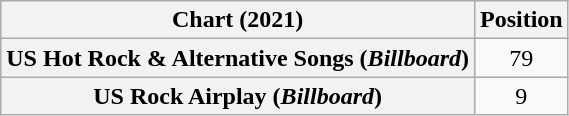<table class="wikitable plainrowheaders" style="text-align:center">
<tr>
<th scope="col">Chart (2021)</th>
<th scope="col">Position</th>
</tr>
<tr>
<th scope="row">US Hot Rock & Alternative Songs (<em>Billboard</em>)</th>
<td>79</td>
</tr>
<tr>
<th scope="row">US Rock Airplay (<em>Billboard</em>)</th>
<td>9</td>
</tr>
</table>
